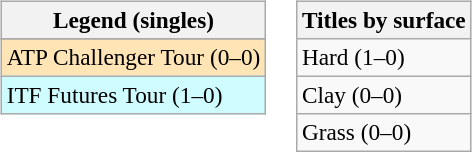<table>
<tr valign=top>
<td><br><table class=wikitable style=font-size:97%>
<tr>
<th>Legend (singles)</th>
</tr>
<tr bgcolor=e5d1cb>
</tr>
<tr bgcolor=moccasin>
<td>ATP Challenger Tour (0–0)</td>
</tr>
<tr bgcolor=cffcff>
<td>ITF Futures Tour (1–0)</td>
</tr>
</table>
</td>
<td><br><table class=wikitable style=font-size:97%>
<tr>
<th>Titles by surface</th>
</tr>
<tr>
<td>Hard (1–0)</td>
</tr>
<tr>
<td>Clay (0–0)</td>
</tr>
<tr>
<td>Grass (0–0)</td>
</tr>
</table>
</td>
</tr>
</table>
